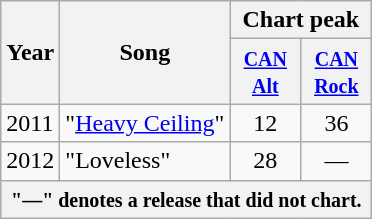<table class="wikitable">
<tr>
<th rowspan="2">Year</th>
<th rowspan="2">Song</th>
<th colspan="2">Chart peak</th>
</tr>
<tr>
<th style="width:40px;"><small><a href='#'>CAN<br>Alt</a><br></small></th>
<th style="width:40px;"><small><a href='#'>CAN<br>Rock</a><br></small></th>
</tr>
<tr>
<td>2011</td>
<td>"<a href='#'>Heavy Ceiling</a>"</td>
<td style="text-align:center;">12</td>
<td style="text-align:center;">36</td>
</tr>
<tr>
<td>2012</td>
<td>"Loveless"</td>
<td style="text-align:center;">28</td>
<td style="text-align:center;">—</td>
</tr>
<tr>
<th colspan="4"><small>"—" denotes a release that did not chart.</small></th>
</tr>
</table>
